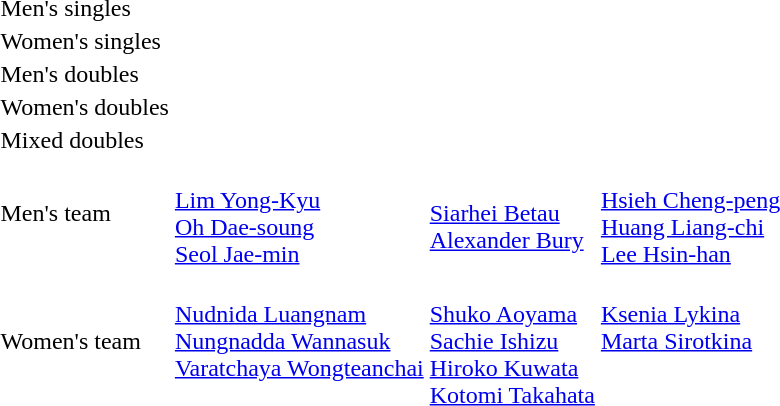<table>
<tr>
<td rowspan=2>Men's singles<br></td>
<td rowspan=2></td>
<td rowspan=2></td>
<td></td>
</tr>
<tr>
<td></td>
</tr>
<tr>
<td rowspan=2>Women's singles<br></td>
<td rowspan=2></td>
<td rowspan=2></td>
<td></td>
</tr>
<tr>
<td></td>
</tr>
<tr>
<td rowspan=2>Men's doubles<br></td>
<td rowspan=2></td>
<td rowspan=2></td>
<td></td>
</tr>
<tr>
<td></td>
</tr>
<tr>
<td rowspan=2>Women's doubles<br></td>
<td rowspan=2></td>
<td rowspan=2></td>
<td></td>
</tr>
<tr>
<td></td>
</tr>
<tr>
<td rowspan=2>Mixed doubles<br></td>
<td rowspan=2></td>
<td rowspan=2></td>
<td></td>
</tr>
<tr>
<td></td>
</tr>
<tr>
<td>Men's team</td>
<td><br><a href='#'>Lim Yong-Kyu</a><br><a href='#'>Oh Dae-soung</a><br><a href='#'>Seol Jae-min</a></td>
<td><br><a href='#'>Siarhei Betau</a><br><a href='#'>Alexander Bury</a></td>
<td><br><a href='#'>Hsieh Cheng-peng</a><br><a href='#'>Huang Liang-chi</a><br><a href='#'>Lee Hsin-han</a></td>
</tr>
<tr>
<td>Women's team</td>
<td><br><a href='#'>Nudnida Luangnam</a><br><a href='#'>Nungnadda Wannasuk</a><br><a href='#'>Varatchaya Wongteanchai</a><br><br></td>
<td><br><a href='#'>Shuko Aoyama</a><br><a href='#'>Sachie Ishizu</a><br><a href='#'>Hiroko Kuwata</a><br><a href='#'>Kotomi Takahata</a></td>
<td><br><a href='#'>Ksenia Lykina</a><br><a href='#'>Marta Sirotkina</a><br><br><br></td>
</tr>
</table>
